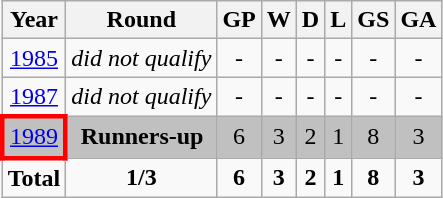<table class="wikitable" style="text-align: center;">
<tr>
<th>Year</th>
<th>Round</th>
<th>GP</th>
<th>W</th>
<th>D</th>
<th>L</th>
<th>GS</th>
<th>GA</th>
</tr>
<tr>
<td> <a href='#'>1985</a></td>
<td><em>did not qualify</em></td>
<td>-</td>
<td>-</td>
<td>-</td>
<td>-</td>
<td>-</td>
<td>-</td>
</tr>
<tr>
<td> <a href='#'>1987</a></td>
<td><em>did not qualify</em></td>
<td>-</td>
<td>-</td>
<td>-</td>
<td>-</td>
<td>-</td>
<td>-</td>
</tr>
<tr bgcolor=silver>
<td style="border: 3px solid red"> <a href='#'>1989</a></td>
<td><strong>Runners-up</strong></td>
<td>6</td>
<td>3</td>
<td>2</td>
<td>1</td>
<td>8</td>
<td>3</td>
</tr>
<tr>
<td><strong>Total</strong></td>
<td><strong>1/3</strong></td>
<td><strong>6</strong></td>
<td><strong>3</strong></td>
<td><strong>2</strong></td>
<td><strong>1</strong></td>
<td><strong>8</strong></td>
<td><strong>3</strong></td>
</tr>
</table>
